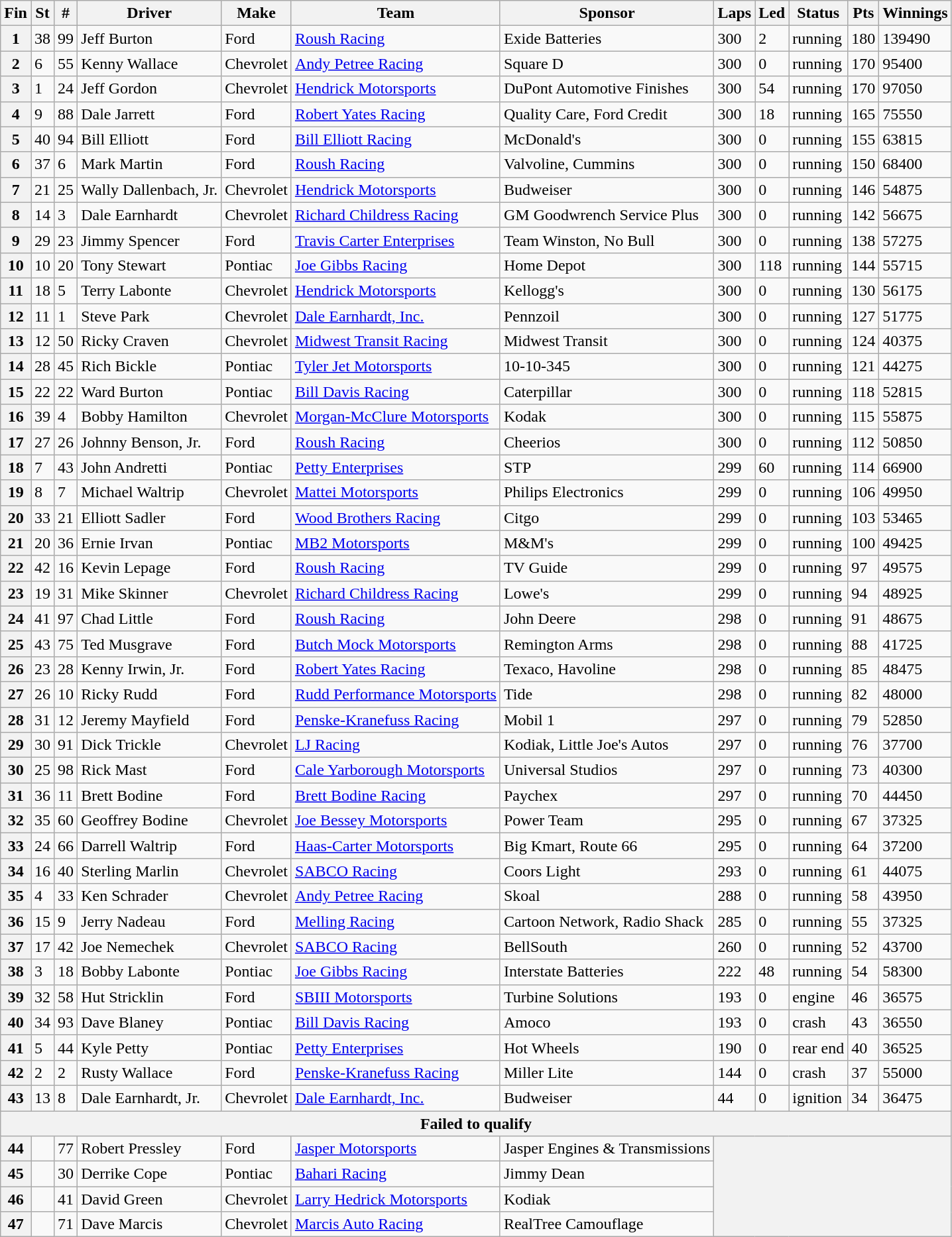<table class="wikitable sortable">
<tr>
<th>Fin</th>
<th>St</th>
<th>#</th>
<th>Driver</th>
<th>Make</th>
<th>Team</th>
<th>Sponsor</th>
<th>Laps</th>
<th>Led</th>
<th>Status</th>
<th>Pts</th>
<th>Winnings</th>
</tr>
<tr>
<th>1</th>
<td>38</td>
<td>99</td>
<td>Jeff Burton</td>
<td>Ford</td>
<td><a href='#'>Roush Racing</a></td>
<td>Exide Batteries</td>
<td>300</td>
<td>2</td>
<td>running</td>
<td>180</td>
<td>139490</td>
</tr>
<tr>
<th>2</th>
<td>6</td>
<td>55</td>
<td>Kenny Wallace</td>
<td>Chevrolet</td>
<td><a href='#'>Andy Petree Racing</a></td>
<td>Square D</td>
<td>300</td>
<td>0</td>
<td>running</td>
<td>170</td>
<td>95400</td>
</tr>
<tr>
<th>3</th>
<td>1</td>
<td>24</td>
<td>Jeff Gordon</td>
<td>Chevrolet</td>
<td><a href='#'>Hendrick Motorsports</a></td>
<td>DuPont Automotive Finishes</td>
<td>300</td>
<td>54</td>
<td>running</td>
<td>170</td>
<td>97050</td>
</tr>
<tr>
<th>4</th>
<td>9</td>
<td>88</td>
<td>Dale Jarrett</td>
<td>Ford</td>
<td><a href='#'>Robert Yates Racing</a></td>
<td>Quality Care, Ford Credit</td>
<td>300</td>
<td>18</td>
<td>running</td>
<td>165</td>
<td>75550</td>
</tr>
<tr>
<th>5</th>
<td>40</td>
<td>94</td>
<td>Bill Elliott</td>
<td>Ford</td>
<td><a href='#'>Bill Elliott Racing</a></td>
<td>McDonald's</td>
<td>300</td>
<td>0</td>
<td>running</td>
<td>155</td>
<td>63815</td>
</tr>
<tr>
<th>6</th>
<td>37</td>
<td>6</td>
<td>Mark Martin</td>
<td>Ford</td>
<td><a href='#'>Roush Racing</a></td>
<td>Valvoline, Cummins</td>
<td>300</td>
<td>0</td>
<td>running</td>
<td>150</td>
<td>68400</td>
</tr>
<tr>
<th>7</th>
<td>21</td>
<td>25</td>
<td>Wally Dallenbach, Jr.</td>
<td>Chevrolet</td>
<td><a href='#'>Hendrick Motorsports</a></td>
<td>Budweiser</td>
<td>300</td>
<td>0</td>
<td>running</td>
<td>146</td>
<td>54875</td>
</tr>
<tr>
<th>8</th>
<td>14</td>
<td>3</td>
<td>Dale Earnhardt</td>
<td>Chevrolet</td>
<td><a href='#'>Richard Childress Racing</a></td>
<td>GM Goodwrench Service Plus</td>
<td>300</td>
<td>0</td>
<td>running</td>
<td>142</td>
<td>56675</td>
</tr>
<tr>
<th>9</th>
<td>29</td>
<td>23</td>
<td>Jimmy Spencer</td>
<td>Ford</td>
<td><a href='#'>Travis Carter Enterprises</a></td>
<td>Team Winston, No Bull</td>
<td>300</td>
<td>0</td>
<td>running</td>
<td>138</td>
<td>57275</td>
</tr>
<tr>
<th>10</th>
<td>10</td>
<td>20</td>
<td>Tony Stewart</td>
<td>Pontiac</td>
<td><a href='#'>Joe Gibbs Racing</a></td>
<td>Home Depot</td>
<td>300</td>
<td>118</td>
<td>running</td>
<td>144</td>
<td>55715</td>
</tr>
<tr>
<th>11</th>
<td>18</td>
<td>5</td>
<td>Terry Labonte</td>
<td>Chevrolet</td>
<td><a href='#'>Hendrick Motorsports</a></td>
<td>Kellogg's</td>
<td>300</td>
<td>0</td>
<td>running</td>
<td>130</td>
<td>56175</td>
</tr>
<tr>
<th>12</th>
<td>11</td>
<td>1</td>
<td>Steve Park</td>
<td>Chevrolet</td>
<td><a href='#'>Dale Earnhardt, Inc.</a></td>
<td>Pennzoil</td>
<td>300</td>
<td>0</td>
<td>running</td>
<td>127</td>
<td>51775</td>
</tr>
<tr>
<th>13</th>
<td>12</td>
<td>50</td>
<td>Ricky Craven</td>
<td>Chevrolet</td>
<td><a href='#'>Midwest Transit Racing</a></td>
<td>Midwest Transit</td>
<td>300</td>
<td>0</td>
<td>running</td>
<td>124</td>
<td>40375</td>
</tr>
<tr>
<th>14</th>
<td>28</td>
<td>45</td>
<td>Rich Bickle</td>
<td>Pontiac</td>
<td><a href='#'>Tyler Jet Motorsports</a></td>
<td>10-10-345</td>
<td>300</td>
<td>0</td>
<td>running</td>
<td>121</td>
<td>44275</td>
</tr>
<tr>
<th>15</th>
<td>22</td>
<td>22</td>
<td>Ward Burton</td>
<td>Pontiac</td>
<td><a href='#'>Bill Davis Racing</a></td>
<td>Caterpillar</td>
<td>300</td>
<td>0</td>
<td>running</td>
<td>118</td>
<td>52815</td>
</tr>
<tr>
<th>16</th>
<td>39</td>
<td>4</td>
<td>Bobby Hamilton</td>
<td>Chevrolet</td>
<td><a href='#'>Morgan-McClure Motorsports</a></td>
<td>Kodak</td>
<td>300</td>
<td>0</td>
<td>running</td>
<td>115</td>
<td>55875</td>
</tr>
<tr>
<th>17</th>
<td>27</td>
<td>26</td>
<td>Johnny Benson, Jr.</td>
<td>Ford</td>
<td><a href='#'>Roush Racing</a></td>
<td>Cheerios</td>
<td>300</td>
<td>0</td>
<td>running</td>
<td>112</td>
<td>50850</td>
</tr>
<tr>
<th>18</th>
<td>7</td>
<td>43</td>
<td>John Andretti</td>
<td>Pontiac</td>
<td><a href='#'>Petty Enterprises</a></td>
<td>STP</td>
<td>299</td>
<td>60</td>
<td>running</td>
<td>114</td>
<td>66900</td>
</tr>
<tr>
<th>19</th>
<td>8</td>
<td>7</td>
<td>Michael Waltrip</td>
<td>Chevrolet</td>
<td><a href='#'>Mattei Motorsports</a></td>
<td>Philips Electronics</td>
<td>299</td>
<td>0</td>
<td>running</td>
<td>106</td>
<td>49950</td>
</tr>
<tr>
<th>20</th>
<td>33</td>
<td>21</td>
<td>Elliott Sadler</td>
<td>Ford</td>
<td><a href='#'>Wood Brothers Racing</a></td>
<td>Citgo</td>
<td>299</td>
<td>0</td>
<td>running</td>
<td>103</td>
<td>53465</td>
</tr>
<tr>
<th>21</th>
<td>20</td>
<td>36</td>
<td>Ernie Irvan</td>
<td>Pontiac</td>
<td><a href='#'>MB2 Motorsports</a></td>
<td>M&M's</td>
<td>299</td>
<td>0</td>
<td>running</td>
<td>100</td>
<td>49425</td>
</tr>
<tr>
<th>22</th>
<td>42</td>
<td>16</td>
<td>Kevin Lepage</td>
<td>Ford</td>
<td><a href='#'>Roush Racing</a></td>
<td>TV Guide</td>
<td>299</td>
<td>0</td>
<td>running</td>
<td>97</td>
<td>49575</td>
</tr>
<tr>
<th>23</th>
<td>19</td>
<td>31</td>
<td>Mike Skinner</td>
<td>Chevrolet</td>
<td><a href='#'>Richard Childress Racing</a></td>
<td>Lowe's</td>
<td>299</td>
<td>0</td>
<td>running</td>
<td>94</td>
<td>48925</td>
</tr>
<tr>
<th>24</th>
<td>41</td>
<td>97</td>
<td>Chad Little</td>
<td>Ford</td>
<td><a href='#'>Roush Racing</a></td>
<td>John Deere</td>
<td>298</td>
<td>0</td>
<td>running</td>
<td>91</td>
<td>48675</td>
</tr>
<tr>
<th>25</th>
<td>43</td>
<td>75</td>
<td>Ted Musgrave</td>
<td>Ford</td>
<td><a href='#'>Butch Mock Motorsports</a></td>
<td>Remington Arms</td>
<td>298</td>
<td>0</td>
<td>running</td>
<td>88</td>
<td>41725</td>
</tr>
<tr>
<th>26</th>
<td>23</td>
<td>28</td>
<td>Kenny Irwin, Jr.</td>
<td>Ford</td>
<td><a href='#'>Robert Yates Racing</a></td>
<td>Texaco, Havoline</td>
<td>298</td>
<td>0</td>
<td>running</td>
<td>85</td>
<td>48475</td>
</tr>
<tr>
<th>27</th>
<td>26</td>
<td>10</td>
<td>Ricky Rudd</td>
<td>Ford</td>
<td><a href='#'>Rudd Performance Motorsports</a></td>
<td>Tide</td>
<td>298</td>
<td>0</td>
<td>running</td>
<td>82</td>
<td>48000</td>
</tr>
<tr>
<th>28</th>
<td>31</td>
<td>12</td>
<td>Jeremy Mayfield</td>
<td>Ford</td>
<td><a href='#'>Penske-Kranefuss Racing</a></td>
<td>Mobil 1</td>
<td>297</td>
<td>0</td>
<td>running</td>
<td>79</td>
<td>52850</td>
</tr>
<tr>
<th>29</th>
<td>30</td>
<td>91</td>
<td>Dick Trickle</td>
<td>Chevrolet</td>
<td><a href='#'>LJ Racing</a></td>
<td>Kodiak, Little Joe's Autos</td>
<td>297</td>
<td>0</td>
<td>running</td>
<td>76</td>
<td>37700</td>
</tr>
<tr>
<th>30</th>
<td>25</td>
<td>98</td>
<td>Rick Mast</td>
<td>Ford</td>
<td><a href='#'>Cale Yarborough Motorsports</a></td>
<td>Universal Studios</td>
<td>297</td>
<td>0</td>
<td>running</td>
<td>73</td>
<td>40300</td>
</tr>
<tr>
<th>31</th>
<td>36</td>
<td>11</td>
<td>Brett Bodine</td>
<td>Ford</td>
<td><a href='#'>Brett Bodine Racing</a></td>
<td>Paychex</td>
<td>297</td>
<td>0</td>
<td>running</td>
<td>70</td>
<td>44450</td>
</tr>
<tr>
<th>32</th>
<td>35</td>
<td>60</td>
<td>Geoffrey Bodine</td>
<td>Chevrolet</td>
<td><a href='#'>Joe Bessey Motorsports</a></td>
<td>Power Team</td>
<td>295</td>
<td>0</td>
<td>running</td>
<td>67</td>
<td>37325</td>
</tr>
<tr>
<th>33</th>
<td>24</td>
<td>66</td>
<td>Darrell Waltrip</td>
<td>Ford</td>
<td><a href='#'>Haas-Carter Motorsports</a></td>
<td>Big Kmart, Route 66</td>
<td>295</td>
<td>0</td>
<td>running</td>
<td>64</td>
<td>37200</td>
</tr>
<tr>
<th>34</th>
<td>16</td>
<td>40</td>
<td>Sterling Marlin</td>
<td>Chevrolet</td>
<td><a href='#'>SABCO Racing</a></td>
<td>Coors Light</td>
<td>293</td>
<td>0</td>
<td>running</td>
<td>61</td>
<td>44075</td>
</tr>
<tr>
<th>35</th>
<td>4</td>
<td>33</td>
<td>Ken Schrader</td>
<td>Chevrolet</td>
<td><a href='#'>Andy Petree Racing</a></td>
<td>Skoal</td>
<td>288</td>
<td>0</td>
<td>running</td>
<td>58</td>
<td>43950</td>
</tr>
<tr>
<th>36</th>
<td>15</td>
<td>9</td>
<td>Jerry Nadeau</td>
<td>Ford</td>
<td><a href='#'>Melling Racing</a></td>
<td>Cartoon Network, Radio Shack</td>
<td>285</td>
<td>0</td>
<td>running</td>
<td>55</td>
<td>37325</td>
</tr>
<tr>
<th>37</th>
<td>17</td>
<td>42</td>
<td>Joe Nemechek</td>
<td>Chevrolet</td>
<td><a href='#'>SABCO Racing</a></td>
<td>BellSouth</td>
<td>260</td>
<td>0</td>
<td>running</td>
<td>52</td>
<td>43700</td>
</tr>
<tr>
<th>38</th>
<td>3</td>
<td>18</td>
<td>Bobby Labonte</td>
<td>Pontiac</td>
<td><a href='#'>Joe Gibbs Racing</a></td>
<td>Interstate Batteries</td>
<td>222</td>
<td>48</td>
<td>running</td>
<td>54</td>
<td>58300</td>
</tr>
<tr>
<th>39</th>
<td>32</td>
<td>58</td>
<td>Hut Stricklin</td>
<td>Ford</td>
<td><a href='#'>SBIII Motorsports</a></td>
<td>Turbine Solutions</td>
<td>193</td>
<td>0</td>
<td>engine</td>
<td>46</td>
<td>36575</td>
</tr>
<tr>
<th>40</th>
<td>34</td>
<td>93</td>
<td>Dave Blaney</td>
<td>Pontiac</td>
<td><a href='#'>Bill Davis Racing</a></td>
<td>Amoco</td>
<td>193</td>
<td>0</td>
<td>crash</td>
<td>43</td>
<td>36550</td>
</tr>
<tr>
<th>41</th>
<td>5</td>
<td>44</td>
<td>Kyle Petty</td>
<td>Pontiac</td>
<td><a href='#'>Petty Enterprises</a></td>
<td>Hot Wheels</td>
<td>190</td>
<td>0</td>
<td>rear end</td>
<td>40</td>
<td>36525</td>
</tr>
<tr>
<th>42</th>
<td>2</td>
<td>2</td>
<td>Rusty Wallace</td>
<td>Ford</td>
<td><a href='#'>Penske-Kranefuss Racing</a></td>
<td>Miller Lite</td>
<td>144</td>
<td>0</td>
<td>crash</td>
<td>37</td>
<td>55000</td>
</tr>
<tr>
<th>43</th>
<td>13</td>
<td>8</td>
<td>Dale Earnhardt, Jr.</td>
<td>Chevrolet</td>
<td><a href='#'>Dale Earnhardt, Inc.</a></td>
<td>Budweiser</td>
<td>44</td>
<td>0</td>
<td>ignition</td>
<td>34</td>
<td>36475</td>
</tr>
<tr>
<th colspan="12">Failed to qualify</th>
</tr>
<tr>
<th>44</th>
<td></td>
<td>77</td>
<td>Robert Pressley</td>
<td>Ford</td>
<td><a href='#'>Jasper Motorsports</a></td>
<td>Jasper Engines & Transmissions</td>
<th colspan="5" rowspan="4"></th>
</tr>
<tr>
<th>45</th>
<td></td>
<td>30</td>
<td>Derrike Cope</td>
<td>Pontiac</td>
<td><a href='#'>Bahari Racing</a></td>
<td>Jimmy Dean</td>
</tr>
<tr>
<th>46</th>
<td></td>
<td>41</td>
<td>David Green</td>
<td>Chevrolet</td>
<td><a href='#'>Larry Hedrick Motorsports</a></td>
<td>Kodiak</td>
</tr>
<tr>
<th>47</th>
<td></td>
<td>71</td>
<td>Dave Marcis</td>
<td>Chevrolet</td>
<td><a href='#'>Marcis Auto Racing</a></td>
<td>RealTree Camouflage</td>
</tr>
</table>
